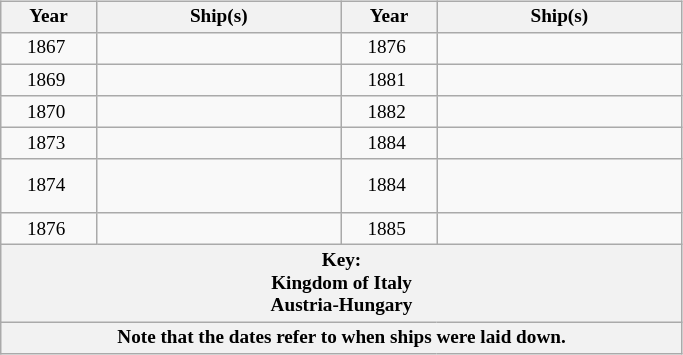<table class="wikitable plainrowheaders" align="right" style="text-align: center; width:36%; font-size:80%; border:1px solid darkgray; margin-left:2em;" border="1">
<tr>
<th scope="row" style="width:12%;"><div><strong>Year</strong></div></th>
<th scope="row" style="width:31%;"><div><strong>Ship(s)</strong></div></th>
<th scope="row" style="width:12%;"><div><strong>Year</strong></div></th>
<th scope="row" style="width:31%;"><div><strong>Ship(s)</strong></div></th>
</tr>
<tr>
<td>1867 </td>
<td><br></td>
<td>1876 </td>
<td></td>
</tr>
<tr>
<td>1869 </td>
<td><br></td>
<td>1881 </td>
<td><br></td>
</tr>
<tr>
<td>1870 </td>
<td></td>
<td>1882 </td>
<td></td>
</tr>
<tr>
<td>1873 </td>
<td><br></td>
<td>1884 </td>
<td><br></td>
</tr>
<tr>
<td>1874 </td>
<td><br><br></td>
<td>1884 </td>
<td><br></td>
</tr>
<tr>
<td>1876 </td>
<td><br></td>
<td>1885 </td>
<td></td>
</tr>
<tr>
<th colspan="4" scope="row"><div>Key:<br> Kingdom of Italy<br> Austria-Hungary</div></th>
</tr>
<tr>
<th colspan="4" scope="row"><div>Note that the dates refer to when ships were laid down.</div></th>
</tr>
</table>
